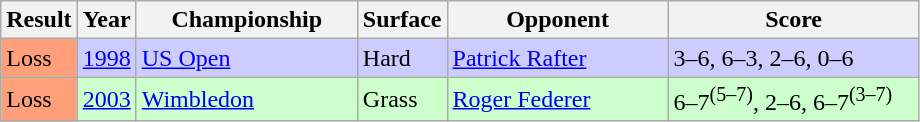<table class="sortable wikitable">
<tr>
<th style="width:40px">Result</th>
<th style="width:30px">Year</th>
<th style="width:140px">Championship</th>
<th style="width:50px">Surface</th>
<th style="width:140px">Opponent</th>
<th style="width:160px"  class="unsortable">Score</th>
</tr>
<tr style="background:#ccccff;">
<td style="background:#ffa07a;">Loss</td>
<td><a href='#'>1998</a></td>
<td><a href='#'>US Open</a></td>
<td>Hard</td>
<td> <a href='#'>Patrick Rafter</a></td>
<td>3–6, 6–3, 2–6, 0–6</td>
</tr>
<tr style="background:#ccffcc;">
<td style="background:#ffa07a;">Loss</td>
<td><a href='#'>2003</a></td>
<td><a href='#'>Wimbledon</a></td>
<td>Grass</td>
<td> <a href='#'>Roger Federer</a></td>
<td>6–7<sup>(5–7)</sup>, 2–6, 6–7<sup>(3–7)</sup></td>
</tr>
</table>
